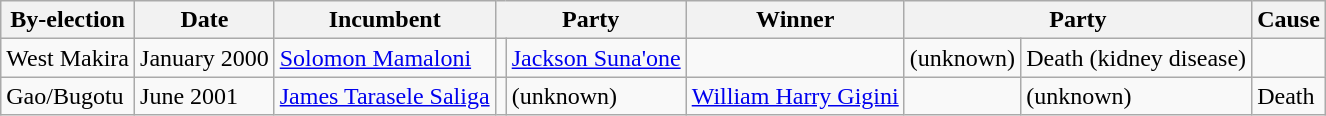<table class="wikitable">
<tr>
<th>By-election</th>
<th>Date</th>
<th>Incumbent</th>
<th colspan=2>Party</th>
<th>Winner</th>
<th colspan=2>Party</th>
<th>Cause</th>
</tr>
<tr>
<td>West Makira</td>
<td>January 2000</td>
<td><a href='#'>Solomon Mamaloni</a></td>
<td></td>
<td><a href='#'>Jackson Suna'one</a></td>
<td style="background-color:inherit;"></td>
<td>(unknown)</td>
<td>Death (kidney disease)</td>
</tr>
<tr>
<td>Gao/Bugotu</td>
<td>June 2001</td>
<td><a href='#'>James Tarasele Saliga</a></td>
<td style="background-color:inherit;"></td>
<td>(unknown)</td>
<td><a href='#'>William Harry Gigini</a></td>
<td style="background-color:inherit;"></td>
<td>(unknown)</td>
<td>Death</td>
</tr>
</table>
